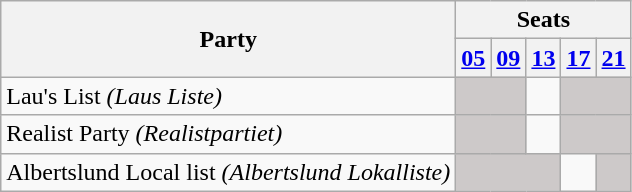<table class="wikitable">
<tr>
<th rowspan=2>Party</th>
<th colspan=11>Seats</th>
</tr>
<tr>
<th><a href='#'>05</a></th>
<th><a href='#'>09</a></th>
<th><a href='#'>13</a></th>
<th><a href='#'>17</a></th>
<th><a href='#'>21</a></th>
</tr>
<tr>
<td>Lau's List <em>(Laus Liste)</em></td>
<td style="background:#CDC9C9;" colspan=2></td>
<td></td>
<td style="background:#CDC9C9;" colspan=2></td>
</tr>
<tr>
<td>Realist Party <em>(Realistpartiet)</em></td>
<td style="background:#CDC9C9;" colspan=2></td>
<td></td>
<td style="background:#CDC9C9;" colspan=2></td>
</tr>
<tr>
<td>Albertslund Local list <em>(Albertslund Lokalliste)</em></td>
<td style="background:#CDC9C9;" colspan=3></td>
<td></td>
<td style="background:#CDC9C9;"></td>
</tr>
</table>
